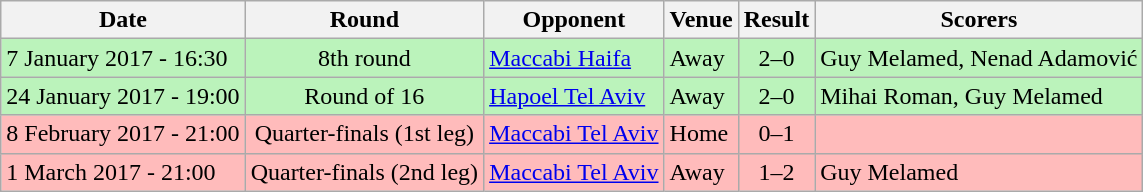<table class="wikitable">
<tr>
<th>Date</th>
<th>Round</th>
<th>Opponent</th>
<th>Venue</th>
<th>Result</th>
<th>Scorers</th>
</tr>
<tr bgcolor="#BBF3BB">
<td>7 January 2017 - 16:30</td>
<td align="center">8th round</td>
<td><a href='#'>Maccabi Haifa</a></td>
<td>Away</td>
<td align="center">2–0</td>
<td>Guy Melamed, Nenad Adamović</td>
</tr>
<tr bgcolor="#BBF3BB">
<td>24 January 2017 - 19:00</td>
<td align="center">Round of 16</td>
<td><a href='#'>Hapoel Tel Aviv</a></td>
<td>Away</td>
<td align="center">2–0</td>
<td>Mihai Roman, Guy Melamed</td>
</tr>
<tr bgcolor="#FFBBBB">
<td>8 February 2017 - 21:00</td>
<td align="center">Quarter-finals (1st leg)</td>
<td><a href='#'>Maccabi Tel Aviv</a></td>
<td>Home</td>
<td align="center">0–1</td>
<td></td>
</tr>
<tr bgcolor="#FFBBBB">
<td>1 March 2017 - 21:00</td>
<td align="center">Quarter-finals (2nd leg)</td>
<td><a href='#'>Maccabi Tel Aviv</a></td>
<td>Away</td>
<td align="center">1–2</td>
<td>Guy Melamed</td>
</tr>
</table>
